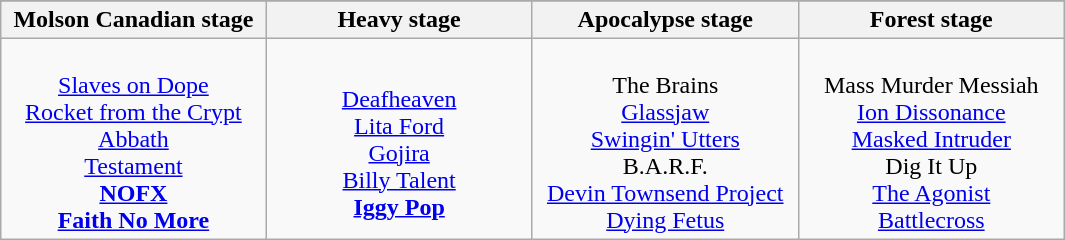<table class="wikitable" style="text-align:center; vertical-align:top; width:710px">
<tr>
</tr>
<tr>
<th>Molson Canadian stage</th>
<th>Heavy stage</th>
<th>Apocalypse stage</th>
<th>Forest stage</th>
</tr>
<tr>
<td style="width:175px;"><br><a href='#'>Slaves on Dope</a><br>
<a href='#'>Rocket from the Crypt</a><br>
<a href='#'>Abbath</a><br>
<a href='#'>Testament</a><br>
<strong><a href='#'>NOFX</a></strong><br>
<strong><a href='#'>Faith No More</a></strong></td>
<td style="width:175px;"><br><a href='#'>Deafheaven</a><br>
<a href='#'>Lita Ford</a><br>
<a href='#'>Gojira</a><br>
<a href='#'>Billy Talent</a><br>
<strong><a href='#'>Iggy Pop</a></strong></td>
<td style="width:175px;"><br>The Brains<br>
<a href='#'>Glassjaw</a><br>
<a href='#'>Swingin' Utters</a><br>
B.A.R.F.<br>
<a href='#'>Devin Townsend Project</a><br>
<a href='#'>Dying Fetus</a></td>
<td style="width:175px;"><br>Mass Murder Messiah<br>
<a href='#'>Ion Dissonance</a><br>
<a href='#'>Masked Intruder</a><br>
Dig It Up<br>
<a href='#'>The Agonist</a><br>
<a href='#'>Battlecross</a></td>
</tr>
</table>
